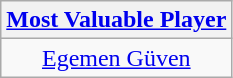<table class=wikitable style="text-align:center">
<tr>
<th><a href='#'>Most Valuable Player</a></th>
</tr>
<tr>
<td> <a href='#'>Egemen Güven</a></td>
</tr>
</table>
